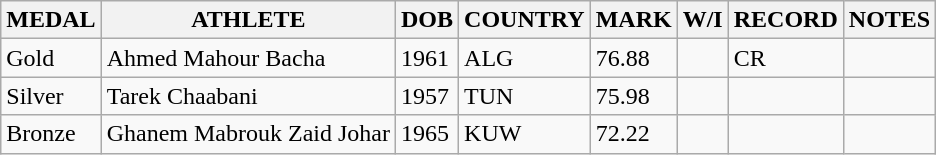<table class="wikitable">
<tr>
<th>MEDAL</th>
<th>ATHLETE</th>
<th>DOB</th>
<th>COUNTRY</th>
<th>MARK</th>
<th>W/I</th>
<th>RECORD</th>
<th>NOTES</th>
</tr>
<tr>
<td>Gold</td>
<td>Ahmed Mahour Bacha</td>
<td>1961</td>
<td>ALG</td>
<td>76.88</td>
<td></td>
<td>CR</td>
<td></td>
</tr>
<tr>
<td>Silver</td>
<td>Tarek Chaabani</td>
<td>1957</td>
<td>TUN</td>
<td>75.98</td>
<td></td>
<td></td>
<td></td>
</tr>
<tr>
<td>Bronze</td>
<td>Ghanem Mabrouk Zaid Johar</td>
<td>1965</td>
<td>KUW</td>
<td>72.22</td>
<td></td>
<td></td>
<td></td>
</tr>
</table>
